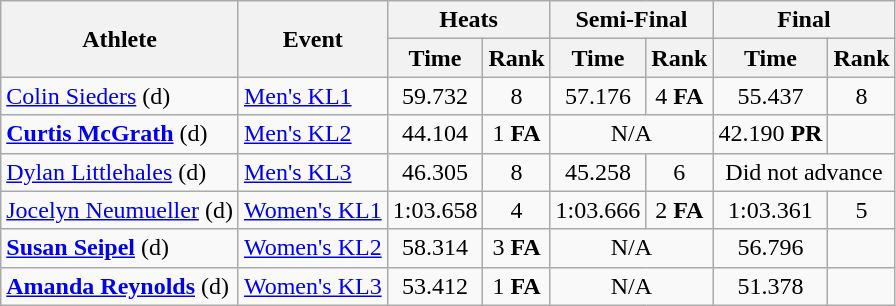<table class=wikitable>
<tr>
<th rowspan="2">Athlete</th>
<th rowspan="2">Event</th>
<th colspan="2">Heats</th>
<th colspan="2">Semi-Final</th>
<th colspan="2">Final</th>
</tr>
<tr>
<th>Time</th>
<th>Rank</th>
<th>Time</th>
<th>Rank</th>
<th>Time</th>
<th>Rank</th>
</tr>
<tr>
<td><a href='#'>Colin Sieders</a> (d)</td>
<td><a href='#'>Men's KL1</a></td>
<td align="center">59.732</td>
<td align="center">8</td>
<td align="center">57.176</td>
<td align="center">4 <strong>FA</strong></td>
<td align="center">55.437</td>
<td align="center">8</td>
</tr>
<tr>
<td><strong><a href='#'>Curtis McGrath</a></strong> (d)</td>
<td><a href='#'>Men's KL2</a></td>
<td align="center">44.104</td>
<td align="center">1 <strong>FA</strong></td>
<td align="center" colspan=2>N/A</td>
<td align="center">42.190 <strong>PR</strong></td>
<td align="center"></td>
</tr>
<tr>
<td><a href='#'>Dylan Littlehales</a> (d)</td>
<td><a href='#'>Men's KL3</a></td>
<td align="center">46.305</td>
<td align="center">8</td>
<td align="center">45.258</td>
<td align="center">6</td>
<td align="center" colspan=2>Did not advance</td>
</tr>
<tr>
<td><a href='#'>Jocelyn Neumueller</a> (d)</td>
<td><a href='#'>Women's KL1</a></td>
<td align="center">1:03.658</td>
<td align="center">4</td>
<td align="center">1:03.666</td>
<td align="center">2 <strong>FA</strong></td>
<td align="center">1:03.361</td>
<td align="center">5</td>
</tr>
<tr>
<td><strong><a href='#'>Susan Seipel</a></strong> (d)</td>
<td><a href='#'>Women's KL2</a></td>
<td align="center">58.314</td>
<td align="center">3 <strong>FA</strong></td>
<td align="center" colspan=2>N/A</td>
<td align="center">56.796</td>
<td align="center"></td>
</tr>
<tr>
<td><strong><a href='#'>Amanda Reynolds</a></strong> (d)</td>
<td><a href='#'>Women's KL3</a></td>
<td align="center">53.412</td>
<td align="center">1 <strong>FA</strong></td>
<td align="center" colspan=2>N/A</td>
<td align="center">51.378</td>
<td align="center"></td>
</tr>
</table>
